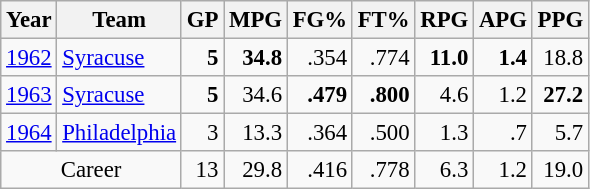<table class="wikitable sortable" style="font-size:95%; text-align:right;">
<tr>
<th>Year</th>
<th>Team</th>
<th>GP</th>
<th>MPG</th>
<th>FG%</th>
<th>FT%</th>
<th>RPG</th>
<th>APG</th>
<th>PPG</th>
</tr>
<tr>
<td style="text-align:left;"><a href='#'>1962</a></td>
<td style="text-align:left;"><a href='#'>Syracuse</a></td>
<td><strong>5</strong></td>
<td><strong>34.8</strong></td>
<td>.354</td>
<td>.774</td>
<td><strong>11.0</strong></td>
<td><strong>1.4</strong></td>
<td>18.8</td>
</tr>
<tr>
<td style="text-align:left;"><a href='#'>1963</a></td>
<td style="text-align:left;"><a href='#'>Syracuse</a></td>
<td><strong>5</strong></td>
<td>34.6</td>
<td><strong>.479</strong></td>
<td><strong>.800</strong></td>
<td>4.6</td>
<td>1.2</td>
<td><strong>27.2</strong></td>
</tr>
<tr>
<td style="text-align:left;"><a href='#'>1964</a></td>
<td style="text-align:left;"><a href='#'>Philadelphia</a></td>
<td>3</td>
<td>13.3</td>
<td>.364</td>
<td>.500</td>
<td>1.3</td>
<td>.7</td>
<td>5.7</td>
</tr>
<tr class="sortbottom">
<td colspan="2" style="text-align:center;">Career</td>
<td>13</td>
<td>29.8</td>
<td>.416</td>
<td>.778</td>
<td>6.3</td>
<td>1.2</td>
<td>19.0</td>
</tr>
</table>
